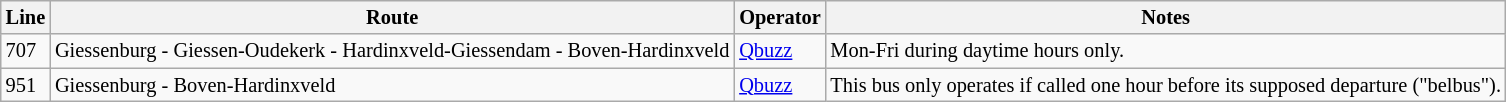<table class="wikitable" style="font-size:85%;">
<tr>
<th>Line</th>
<th>Route</th>
<th>Operator</th>
<th>Notes</th>
</tr>
<tr>
<td>707</td>
<td>Giessenburg - Giessen-Oudekerk - Hardinxveld-Giessendam - Boven-Hardinxveld</td>
<td><a href='#'>Qbuzz</a></td>
<td>Mon-Fri during daytime hours only.</td>
</tr>
<tr>
<td>951</td>
<td>Giessenburg - Boven-Hardinxveld</td>
<td><a href='#'>Qbuzz</a></td>
<td>This bus only operates if called one hour before its supposed departure ("belbus").</td>
</tr>
</table>
